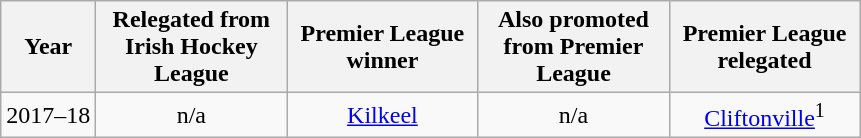<table class="wikitable">
<tr>
<th>Year</th>
<th width="120">Relegated from Irish Hockey League</th>
<th width="120">Premier League winner</th>
<th width="120">Also promoted from Premier League</th>
<th width="120">Premier League relegated</th>
</tr>
<tr>
<td align="center">2017–18</td>
<td align="center">n/a</td>
<td align="center"><a href='#'>Kilkeel</a></td>
<td align="center">n/a</td>
<td align="center"><a href='#'>Cliftonville</a><sup>1</sup></td>
</tr>
</table>
